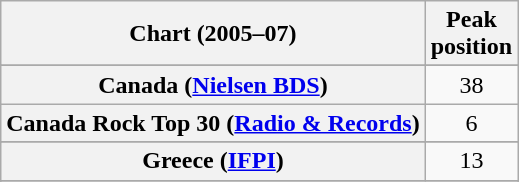<table class="wikitable sortable plainrowheaders" style="text-align:center">
<tr>
<th scope="col">Chart (2005–07)</th>
<th scope="col">Peak<br>position</th>
</tr>
<tr>
</tr>
<tr>
</tr>
<tr>
<th scope="row">Canada (<a href='#'>Nielsen BDS</a>)</th>
<td>38</td>
</tr>
<tr>
<th scope="row">Canada Rock Top 30 (<a href='#'>Radio & Records</a>)</th>
<td>6</td>
</tr>
<tr>
</tr>
<tr>
</tr>
<tr>
<th scope="row">Greece (<a href='#'>IFPI</a>)</th>
<td>13</td>
</tr>
<tr>
</tr>
<tr>
</tr>
<tr>
</tr>
<tr>
</tr>
<tr>
</tr>
<tr>
</tr>
<tr>
</tr>
</table>
